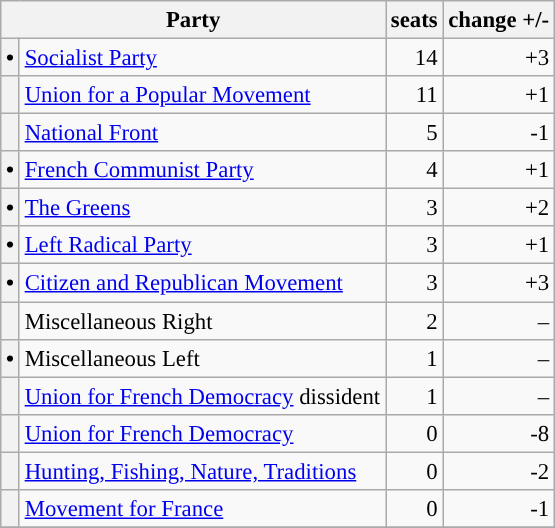<table class="wikitable" style="font-size: 95%;">
<tr>
<th colspan=2>Party</th>
<th>seats</th>
<th>change +/-</th>
</tr>
<tr>
<th style="background-color: "><span>•</span></th>
<td><a href='#'>Socialist Party</a></td>
<td align="right">14</td>
<td align="right">+3</td>
</tr>
<tr>
<th style="background-color: "></th>
<td><a href='#'>Union for a Popular Movement</a></td>
<td align="right">11</td>
<td align="right">+1</td>
</tr>
<tr>
<th style="background-color: "></th>
<td><a href='#'>National Front</a></td>
<td align="right">5</td>
<td align="right">-1</td>
</tr>
<tr>
<th style="background-color: "><span>•</span></th>
<td><a href='#'>French Communist Party</a></td>
<td align="right">4</td>
<td align="right">+1</td>
</tr>
<tr>
<th style="background-color: "><span>•</span></th>
<td><a href='#'>The Greens</a></td>
<td align="right">3</td>
<td align="right">+2</td>
</tr>
<tr>
<th style="background-color: "><span>•</span></th>
<td><a href='#'>Left Radical Party</a></td>
<td align="right">3</td>
<td align="right">+1</td>
</tr>
<tr>
<th style="background-color: "><span>•</span></th>
<td><a href='#'>Citizen and Republican Movement</a></td>
<td align="right">3</td>
<td align="right">+3</td>
</tr>
<tr>
<th style="background-color: "></th>
<td>Miscellaneous Right</td>
<td align="right">2</td>
<td align="right">–</td>
</tr>
<tr>
<th style="background-color: "><span>•</span></th>
<td>Miscellaneous Left</td>
<td align="right">1</td>
<td align="right">–</td>
</tr>
<tr>
<th style="background-color: "></th>
<td><a href='#'>Union for French Democracy</a> dissident</td>
<td align="right">1</td>
<td align="right">–</td>
</tr>
<tr>
<th style="background-color: "></th>
<td><a href='#'>Union for French Democracy</a></td>
<td align="right">0</td>
<td align="right">-8</td>
</tr>
<tr>
<th style="background-color: "></th>
<td><a href='#'>Hunting, Fishing, Nature, Traditions</a></td>
<td align="right">0</td>
<td align="right">-2</td>
</tr>
<tr>
<th style="background-color: "></th>
<td><a href='#'>Movement for France</a></td>
<td align="right">0</td>
<td align="right">-1</td>
</tr>
<tr>
</tr>
</table>
